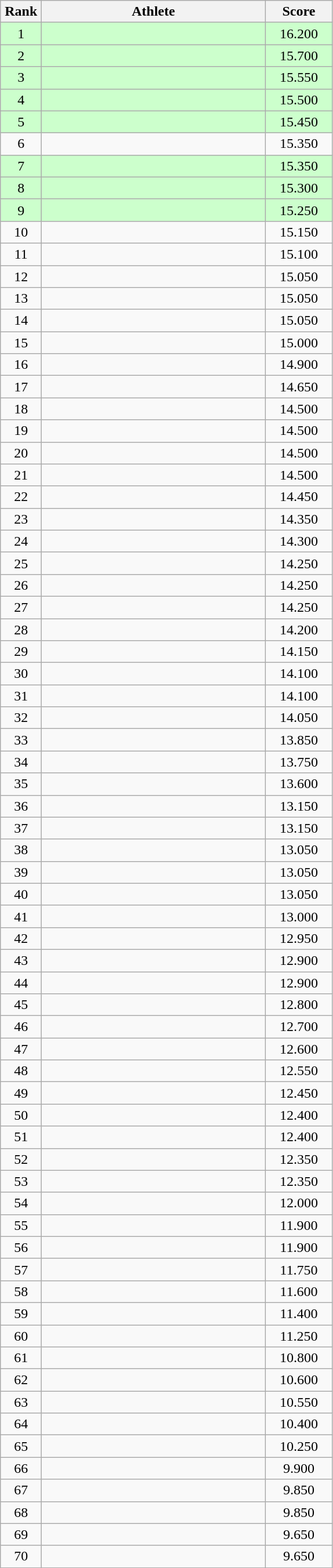<table class=wikitable style="text-align:center">
<tr>
<th width=40>Rank</th>
<th width=250>Athlete</th>
<th width=70>Score</th>
</tr>
<tr bgcolor="ccffcc">
<td>1</td>
<td align=left></td>
<td>16.200</td>
</tr>
<tr bgcolor="ccffcc">
<td>2</td>
<td align=left></td>
<td>15.700</td>
</tr>
<tr bgcolor="ccffcc">
<td>3</td>
<td align=left></td>
<td>15.550</td>
</tr>
<tr bgcolor="ccffcc">
<td>4</td>
<td align=left></td>
<td>15.500</td>
</tr>
<tr bgcolor="ccffcc">
<td>5</td>
<td align=left></td>
<td>15.450</td>
</tr>
<tr>
<td>6</td>
<td align=left></td>
<td>15.350</td>
</tr>
<tr bgcolor="ccffcc">
<td>7</td>
<td align=left></td>
<td>15.350</td>
</tr>
<tr bgcolor="ccffcc">
<td>8</td>
<td align=left></td>
<td>15.300</td>
</tr>
<tr bgcolor="ccffcc">
<td>9</td>
<td align=left></td>
<td>15.250</td>
</tr>
<tr>
<td>10</td>
<td align=left></td>
<td>15.150</td>
</tr>
<tr>
<td>11</td>
<td align=left></td>
<td>15.100</td>
</tr>
<tr>
<td>12</td>
<td align=left></td>
<td>15.050</td>
</tr>
<tr>
<td>13</td>
<td align=left></td>
<td>15.050</td>
</tr>
<tr>
<td>14</td>
<td align=left></td>
<td>15.050</td>
</tr>
<tr>
<td>15</td>
<td align=left></td>
<td>15.000</td>
</tr>
<tr>
<td>16</td>
<td align=left></td>
<td>14.900</td>
</tr>
<tr>
<td>17</td>
<td align=left></td>
<td>14.650</td>
</tr>
<tr>
<td>18</td>
<td align=left></td>
<td>14.500</td>
</tr>
<tr>
<td>19</td>
<td align=left></td>
<td>14.500</td>
</tr>
<tr>
<td>20</td>
<td align=left></td>
<td>14.500</td>
</tr>
<tr>
<td>21</td>
<td align=left></td>
<td>14.500</td>
</tr>
<tr>
<td>22</td>
<td align=left></td>
<td>14.450</td>
</tr>
<tr>
<td>23</td>
<td align=left></td>
<td>14.350</td>
</tr>
<tr>
<td>24</td>
<td align=left></td>
<td>14.300</td>
</tr>
<tr>
<td>25</td>
<td align=left></td>
<td>14.250</td>
</tr>
<tr>
<td>26</td>
<td align=left></td>
<td>14.250</td>
</tr>
<tr>
<td>27</td>
<td align=left></td>
<td>14.250</td>
</tr>
<tr>
<td>28</td>
<td align=left></td>
<td>14.200</td>
</tr>
<tr>
<td>29</td>
<td align=left></td>
<td>14.150</td>
</tr>
<tr>
<td>30</td>
<td align=left></td>
<td>14.100</td>
</tr>
<tr>
<td>31</td>
<td align=left></td>
<td>14.100</td>
</tr>
<tr>
<td>32</td>
<td align=left></td>
<td>14.050</td>
</tr>
<tr>
<td>33</td>
<td align=left></td>
<td>13.850</td>
</tr>
<tr>
<td>34</td>
<td align=left></td>
<td>13.750</td>
</tr>
<tr>
<td>35</td>
<td align=left></td>
<td>13.600</td>
</tr>
<tr>
<td>36</td>
<td align=left></td>
<td>13.150</td>
</tr>
<tr>
<td>37</td>
<td align=left></td>
<td>13.150</td>
</tr>
<tr>
<td>38</td>
<td align=left></td>
<td>13.050</td>
</tr>
<tr>
<td>39</td>
<td align=left></td>
<td>13.050</td>
</tr>
<tr>
<td>40</td>
<td align=left></td>
<td>13.050</td>
</tr>
<tr>
<td>41</td>
<td align=left></td>
<td>13.000</td>
</tr>
<tr>
<td>42</td>
<td align=left></td>
<td>12.950</td>
</tr>
<tr>
<td>43</td>
<td align=left></td>
<td>12.900</td>
</tr>
<tr>
<td>44</td>
<td align=left></td>
<td>12.900</td>
</tr>
<tr>
<td>45</td>
<td align=left></td>
<td>12.800</td>
</tr>
<tr>
<td>46</td>
<td align=left></td>
<td>12.700</td>
</tr>
<tr>
<td>47</td>
<td align=left></td>
<td>12.600</td>
</tr>
<tr>
<td>48</td>
<td align=left></td>
<td>12.550</td>
</tr>
<tr>
<td>49</td>
<td align=left></td>
<td>12.450</td>
</tr>
<tr>
<td>50</td>
<td align=left></td>
<td>12.400</td>
</tr>
<tr>
<td>51</td>
<td align=left></td>
<td>12.400</td>
</tr>
<tr>
<td>52</td>
<td align=left></td>
<td>12.350</td>
</tr>
<tr>
<td>53</td>
<td align=left></td>
<td>12.350</td>
</tr>
<tr>
<td>54</td>
<td align=left></td>
<td>12.000</td>
</tr>
<tr>
<td>55</td>
<td align=left></td>
<td>11.900</td>
</tr>
<tr>
<td>56</td>
<td align=left></td>
<td>11.900</td>
</tr>
<tr>
<td>57</td>
<td align=left></td>
<td>11.750</td>
</tr>
<tr>
<td>58</td>
<td align=left></td>
<td>11.600</td>
</tr>
<tr>
<td>59</td>
<td align=left></td>
<td>11.400</td>
</tr>
<tr>
<td>60</td>
<td align=left></td>
<td>11.250</td>
</tr>
<tr>
<td>61</td>
<td align=left></td>
<td>10.800</td>
</tr>
<tr>
<td>62</td>
<td align=left></td>
<td>10.600</td>
</tr>
<tr>
<td>63</td>
<td align=left></td>
<td>10.550</td>
</tr>
<tr>
<td>64</td>
<td align=left></td>
<td>10.400</td>
</tr>
<tr>
<td>65</td>
<td align=left></td>
<td>10.250</td>
</tr>
<tr>
<td>66</td>
<td align=left></td>
<td>9.900</td>
</tr>
<tr>
<td>67</td>
<td align=left></td>
<td>9.850</td>
</tr>
<tr>
<td>68</td>
<td align=left></td>
<td>9.850</td>
</tr>
<tr>
<td>69</td>
<td align=left></td>
<td>9.650</td>
</tr>
<tr>
<td>70</td>
<td align=left></td>
<td>9.650</td>
</tr>
</table>
